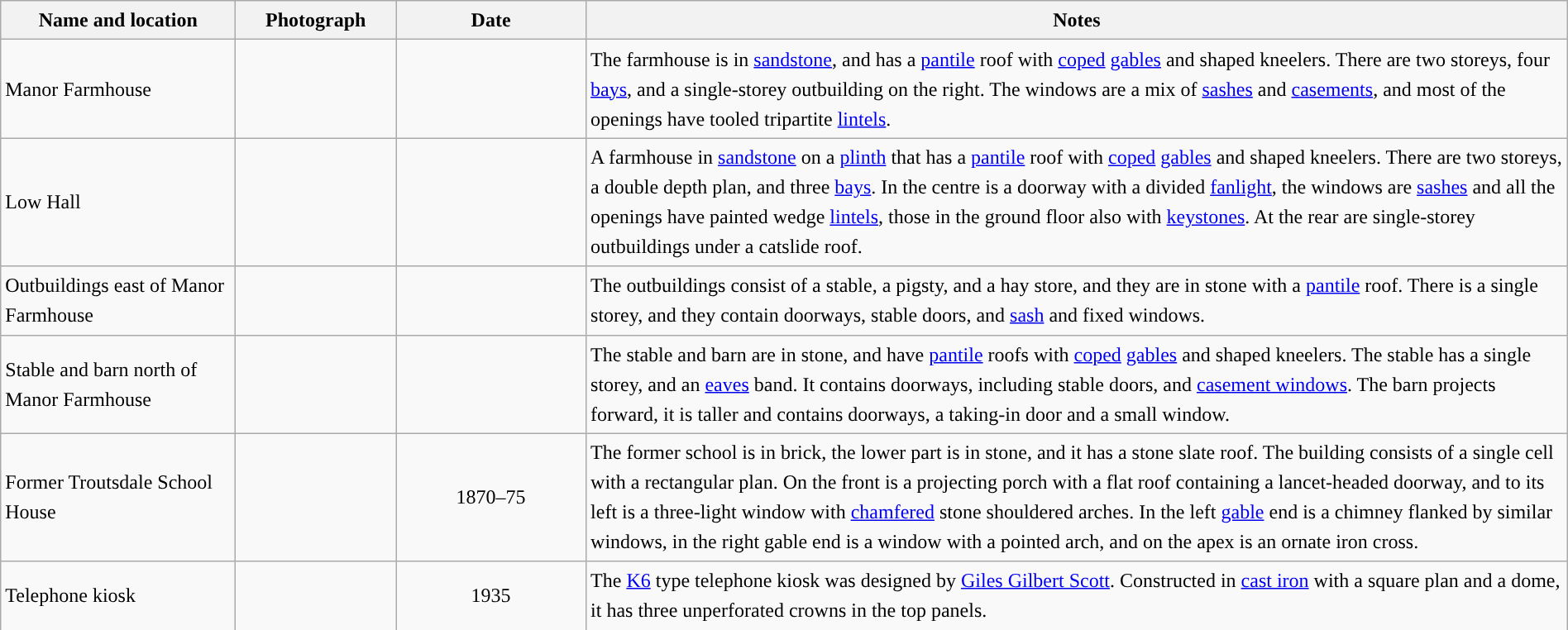<table class="wikitable sortable plainrowheaders" style="width:100%;border:0px;text-align:left;line-height:150%;">
<tr>
<th scope="col"  style="width:150px">Name and location</th>
<th scope="col"  style="width:100px" class="unsortable">Photograph</th>
<th scope="col"  style="width:120px">Date</th>
<th scope="col"  style="width:650px" class="unsortable">Notes</th>
</tr>
<tr>
<td>Manor Farmhouse<br><small></small></td>
<td></td>
<td align="center"></td>
<td>The farmhouse  is in <a href='#'>sandstone</a>, and has a <a href='#'>pantile</a> roof with <a href='#'>coped</a> <a href='#'>gables</a> and shaped kneelers.  There are two storeys, four <a href='#'>bays</a>, and a single-storey outbuilding on the right.  The windows are a mix of <a href='#'>sashes</a> and <a href='#'>casements</a>, and most of the openings have tooled tripartite <a href='#'>lintels</a>.</td>
</tr>
<tr>
<td>Low Hall<br><small></small></td>
<td></td>
<td align="center"></td>
<td>A farmhouse in <a href='#'>sandstone</a> on a <a href='#'>plinth</a> that has a <a href='#'>pantile</a> roof with <a href='#'>coped</a> <a href='#'>gables</a> and shaped kneelers.  There are two storeys, a double depth plan, and three <a href='#'>bays</a>.  In the centre is a doorway with a divided <a href='#'>fanlight</a>, the windows are <a href='#'>sashes</a> and all the openings have painted wedge <a href='#'>lintels</a>, those in the ground floor also with <a href='#'>keystones</a>.  At the rear are single-storey outbuildings under a catslide roof.</td>
</tr>
<tr>
<td>Outbuildings east of Manor Farmhouse<br><small></small></td>
<td></td>
<td align="center"></td>
<td>The outbuildings consist of a stable, a pigsty, and a hay store, and they are in stone with a <a href='#'>pantile</a> roof.  There is a single storey, and they contain doorways, stable doors, and <a href='#'>sash</a> and fixed windows.</td>
</tr>
<tr>
<td>Stable and barn north of Manor Farmhouse<br><small></small></td>
<td></td>
<td align="center"></td>
<td>The stable and barn are in stone, and have <a href='#'>pantile</a> roofs with <a href='#'>coped</a> <a href='#'>gables</a> and shaped kneelers.   The stable has a single storey, and an <a href='#'>eaves</a> band.  It contains doorways, including stable doors, and <a href='#'>casement windows</a>.  The barn projects forward, it is taller and contains doorways, a taking-in door and a small window.</td>
</tr>
<tr>
<td>Former Troutsdale School House<br><small></small></td>
<td></td>
<td align="center">1870–75</td>
<td>The former school is in brick, the lower part is in stone, and it has a stone slate roof.  The building consists of a single cell with a rectangular plan.  On the front is a projecting porch with a flat roof containing a lancet-headed doorway, and to its left is a three-light window with <a href='#'>chamfered</a> stone shouldered arches.  In the left <a href='#'>gable</a> end is a chimney flanked by similar windows, in the right gable end is a window with a pointed arch, and on the apex is an ornate iron cross.</td>
</tr>
<tr>
<td>Telephone kiosk<br><small></small></td>
<td></td>
<td align="center">1935</td>
<td>The <a href='#'>K6</a> type telephone kiosk was designed by <a href='#'>Giles Gilbert Scott</a>.  Constructed in <a href='#'>cast iron</a> with a square plan and a dome, it has three unperforated crowns in the top panels.</td>
</tr>
<tr>
</tr>
</table>
